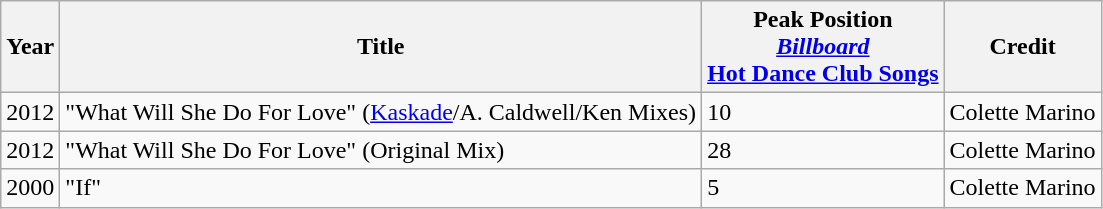<table class="wikitable">
<tr>
<th scope="col">Year</th>
<th scope="col">Title</th>
<th scope="col">Peak Position<br><em><a href='#'>Billboard</a></em> <br><strong><a href='#'>Hot Dance Club Songs</a></strong></th>
<th scope="col">Credit</th>
</tr>
<tr>
<td>2012</td>
<td>"What Will She Do For Love" (<a href='#'>Kaskade</a>/A. Caldwell/Ken Mixes)</td>
<td>10</td>
<td>Colette Marino</td>
</tr>
<tr>
<td>2012</td>
<td>"What Will She Do For Love" (Original Mix)</td>
<td>28</td>
<td>Colette Marino</td>
</tr>
<tr>
<td>2000</td>
<td>"If"</td>
<td>5</td>
<td>Colette Marino</td>
</tr>
</table>
